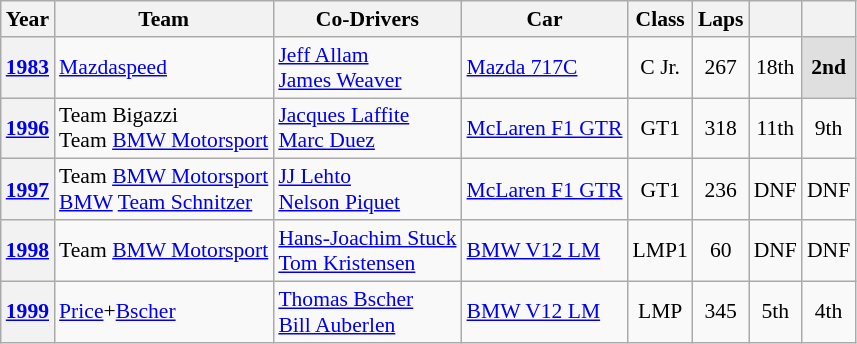<table class="wikitable" style="text-align:center; font-size:90%">
<tr>
<th>Year</th>
<th>Team</th>
<th>Co-Drivers</th>
<th>Car</th>
<th>Class</th>
<th>Laps</th>
<th></th>
<th></th>
</tr>
<tr>
<th><a href='#'>1983</a></th>
<td align="left" nowrap> <a href='#'>Mazdaspeed</a></td>
<td align="left" nowrap> <a href='#'>Jeff Allam</a><br> <a href='#'>James Weaver</a></td>
<td align="left" nowrap><a href='#'>Mazda 717C</a></td>
<td>C Jr.</td>
<td>267</td>
<td>18th</td>
<td style="background:#DFDFDF;"><strong>2nd</strong></td>
</tr>
<tr>
<th><a href='#'>1996</a></th>
<td align="left" nowrap> Team Bigazzi<br> Team <a href='#'>BMW Motorsport</a></td>
<td align="left" nowrap> <a href='#'>Jacques Laffite</a><br> <a href='#'>Marc Duez</a></td>
<td align="left" nowrap><a href='#'>McLaren F1 GTR</a></td>
<td>GT1</td>
<td>318</td>
<td>11th</td>
<td>9th</td>
</tr>
<tr>
<th><a href='#'>1997</a></th>
<td align="left" nowrap> Team <a href='#'>BMW Motorsport</a><br> <a href='#'>BMW</a> <a href='#'>Team Schnitzer</a></td>
<td align="left" nowrap> <a href='#'>JJ Lehto</a><br> <a href='#'>Nelson Piquet</a></td>
<td align="left" nowrap><a href='#'>McLaren F1 GTR</a></td>
<td>GT1</td>
<td>236</td>
<td>DNF</td>
<td>DNF</td>
</tr>
<tr>
<th><a href='#'>1998</a></th>
<td align="left" nowrap> Team <a href='#'>BMW Motorsport</a></td>
<td align="left" nowrap> <a href='#'>Hans-Joachim Stuck</a><br> <a href='#'>Tom Kristensen</a></td>
<td align="left" nowrap><a href='#'>BMW V12 LM</a></td>
<td>LMP1</td>
<td>60</td>
<td>DNF</td>
<td>DNF</td>
</tr>
<tr>
<th><a href='#'>1999</a></th>
<td align="left" nowrap> <a href='#'>Price</a>+<a href='#'>Bscher</a></td>
<td align="left" nowrap> <a href='#'>Thomas Bscher</a><br> <a href='#'>Bill Auberlen</a></td>
<td align="left" nowrap><a href='#'>BMW V12 LM</a></td>
<td>LMP</td>
<td>345</td>
<td>5th</td>
<td>4th</td>
</tr>
</table>
